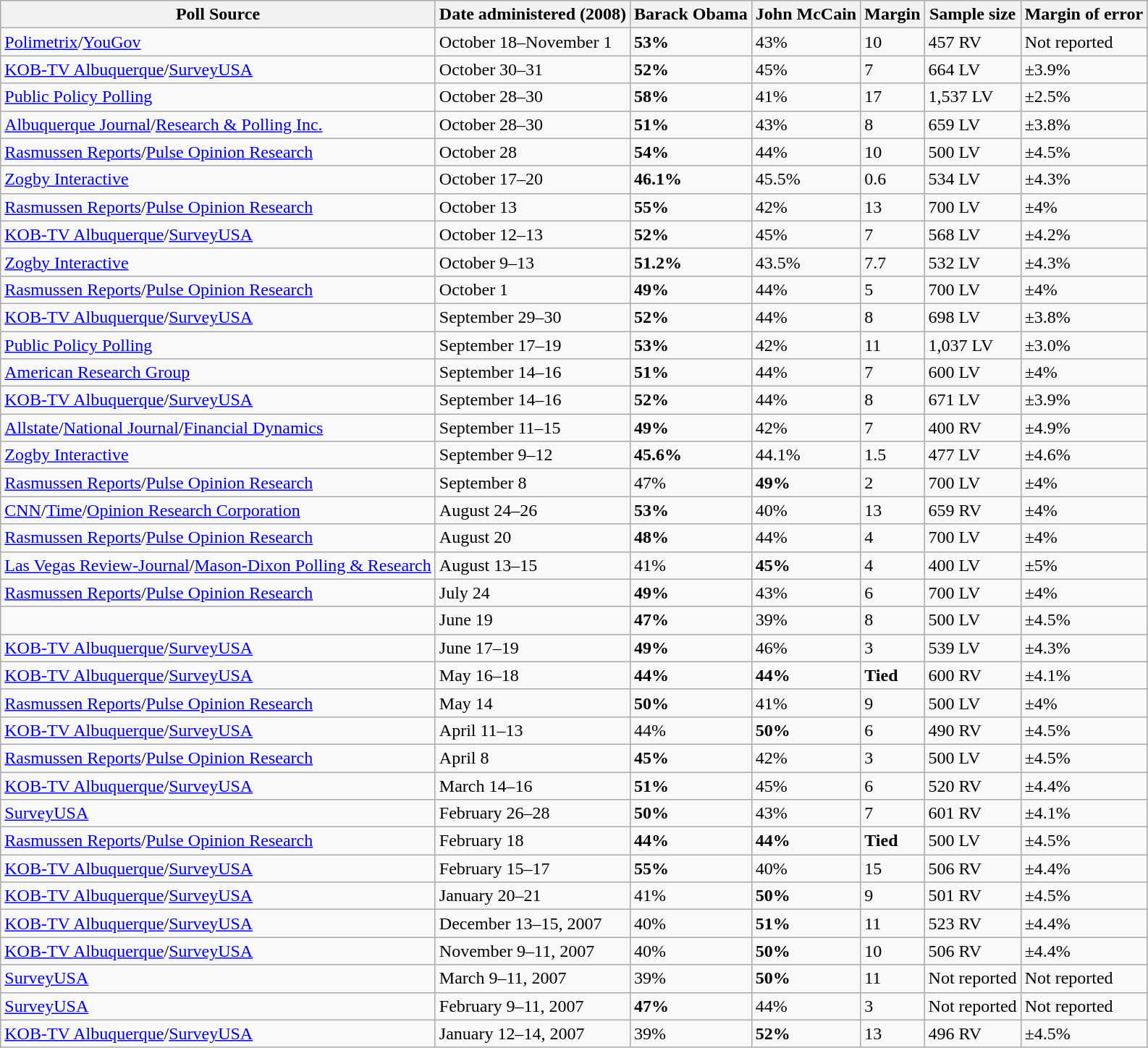<table class="wikitable collapsible">
<tr>
<th>Poll Source</th>
<th>Date administered (2008)</th>
<th>Barack Obama</th>
<th>John McCain</th>
<th>Margin</th>
<th>Sample size</th>
<th>Margin of error</th>
</tr>
<tr>
<td><a href='#'>Polimetrix</a>/<a href='#'>YouGov</a></td>
<td>October 18–November 1</td>
<td><strong>53%</strong></td>
<td>43%</td>
<td>10</td>
<td>457 RV</td>
<td>Not reported</td>
</tr>
<tr>
<td><a href='#'>KOB-TV Albuquerque</a>/<a href='#'>SurveyUSA</a></td>
<td>October 30–31</td>
<td><strong>52%</strong></td>
<td>45%</td>
<td>7</td>
<td>664 LV</td>
<td>±3.9%</td>
</tr>
<tr>
<td><a href='#'>Public Policy Polling</a></td>
<td>October 28–30</td>
<td><strong>58%</strong></td>
<td>41%</td>
<td>17</td>
<td>1,537 LV</td>
<td>±2.5%</td>
</tr>
<tr>
<td><a href='#'>Albuquerque Journal</a>/<a href='#'>Research & Polling Inc.</a></td>
<td>October 28–30</td>
<td><strong>51%</strong></td>
<td>43%</td>
<td>8</td>
<td>659 LV</td>
<td>±3.8%</td>
</tr>
<tr>
<td><a href='#'>Rasmussen Reports</a>/<a href='#'>Pulse Opinion Research</a></td>
<td>October 28</td>
<td><strong>54%</strong></td>
<td>44%</td>
<td>10</td>
<td>500 LV</td>
<td>±4.5%</td>
</tr>
<tr>
<td><a href='#'>Zogby Interactive</a></td>
<td>October 17–20</td>
<td><strong>46.1%</strong></td>
<td>45.5%</td>
<td>0.6</td>
<td>534 LV</td>
<td>±4.3%</td>
</tr>
<tr>
<td><a href='#'>Rasmussen Reports</a>/<a href='#'>Pulse Opinion Research</a></td>
<td>October 13</td>
<td><strong>55%</strong></td>
<td>42%</td>
<td>13</td>
<td>700 LV</td>
<td>±4%</td>
</tr>
<tr>
<td><a href='#'>KOB-TV Albuquerque</a>/<a href='#'>SurveyUSA</a></td>
<td>October 12–13</td>
<td><strong>52%</strong></td>
<td>45%</td>
<td>7</td>
<td>568 LV</td>
<td>±4.2%</td>
</tr>
<tr>
<td><a href='#'>Zogby Interactive</a></td>
<td>October 9–13</td>
<td><strong>51.2%</strong></td>
<td>43.5%</td>
<td>7.7</td>
<td>532 LV</td>
<td>±4.3%</td>
</tr>
<tr>
<td><a href='#'>Rasmussen Reports</a>/<a href='#'>Pulse Opinion Research</a></td>
<td>October 1</td>
<td><strong>49%</strong></td>
<td>44%</td>
<td>5</td>
<td>700 LV</td>
<td>±4%</td>
</tr>
<tr>
<td><a href='#'>KOB-TV Albuquerque</a>/<a href='#'>SurveyUSA</a></td>
<td>September 29–30</td>
<td><strong>52%</strong></td>
<td>44%</td>
<td>8</td>
<td>698 LV</td>
<td>±3.8%</td>
</tr>
<tr>
<td><a href='#'>Public Policy Polling</a></td>
<td>September 17–19</td>
<td><strong>53%</strong></td>
<td>42%</td>
<td>11</td>
<td>1,037 LV</td>
<td>±3.0%</td>
</tr>
<tr>
<td><a href='#'>American Research Group</a></td>
<td>September 14–16</td>
<td><strong>51%</strong></td>
<td>44%</td>
<td>7</td>
<td>600 LV</td>
<td>±4%</td>
</tr>
<tr>
<td><a href='#'>KOB-TV Albuquerque</a>/<a href='#'>SurveyUSA</a></td>
<td>September 14–16</td>
<td><strong>52%</strong></td>
<td>44%</td>
<td>8</td>
<td>671 LV</td>
<td>±3.9%</td>
</tr>
<tr>
<td><a href='#'>Allstate</a>/<a href='#'>National Journal</a>/<a href='#'>Financial Dynamics</a></td>
<td>September 11–15</td>
<td><strong>49%</strong></td>
<td>42%</td>
<td>7</td>
<td>400 RV</td>
<td>±4.9%</td>
</tr>
<tr>
<td><a href='#'>Zogby Interactive</a></td>
<td>September 9–12</td>
<td><strong>45.6%</strong></td>
<td>44.1%</td>
<td>1.5</td>
<td>477 LV</td>
<td>±4.6%</td>
</tr>
<tr>
<td><a href='#'>Rasmussen Reports</a>/<a href='#'>Pulse Opinion Research</a></td>
<td>September 8</td>
<td>47%</td>
<td><strong>49%</strong></td>
<td>2</td>
<td>700 LV</td>
<td>±4%</td>
</tr>
<tr>
<td><a href='#'>CNN</a>/<a href='#'>Time</a>/<a href='#'>Opinion Research Corporation</a></td>
<td>August 24–26</td>
<td><strong>53%</strong></td>
<td>40%</td>
<td>13</td>
<td>659 RV</td>
<td>±4%</td>
</tr>
<tr>
<td><a href='#'>Rasmussen Reports</a>/<a href='#'>Pulse Opinion Research</a></td>
<td>August 20</td>
<td><strong>48%</strong></td>
<td>44%</td>
<td>4</td>
<td>700 LV</td>
<td>±4%</td>
</tr>
<tr>
<td><a href='#'>Las Vegas Review-Journal</a>/<a href='#'>Mason-Dixon Polling & Research</a></td>
<td>August 13–15</td>
<td>41%</td>
<td><strong>45%</strong></td>
<td>4</td>
<td>400 LV</td>
<td>±5%</td>
</tr>
<tr>
<td><a href='#'>Rasmussen Reports</a>/<a href='#'>Pulse Opinion Research</a></td>
<td>July 24</td>
<td><strong>49%</strong></td>
<td>43%</td>
<td>6</td>
<td>700 LV</td>
<td>±4%</td>
</tr>
<tr>
<td></td>
<td>June 19</td>
<td><strong>47%</strong></td>
<td>39%</td>
<td>8</td>
<td>500 LV</td>
<td>±4.5%</td>
</tr>
<tr>
<td><a href='#'>KOB-TV Albuquerque</a>/<a href='#'>SurveyUSA</a></td>
<td>June 17–19</td>
<td><strong>49%</strong></td>
<td>46%</td>
<td>3</td>
<td>539 LV</td>
<td>±4.3%</td>
</tr>
<tr>
<td><a href='#'>KOB-TV Albuquerque</a>/<a href='#'>SurveyUSA</a></td>
<td>May 16–18</td>
<td><strong>44%</strong></td>
<td><strong>44%</strong></td>
<td><strong>Tied</strong></td>
<td>600 RV</td>
<td>±4.1%</td>
</tr>
<tr>
<td><a href='#'>Rasmussen Reports</a>/<a href='#'>Pulse Opinion Research</a></td>
<td>May 14</td>
<td><strong>50%</strong></td>
<td>41%</td>
<td>9</td>
<td>500 LV</td>
<td>±4%</td>
</tr>
<tr>
<td><a href='#'>KOB-TV Albuquerque</a>/<a href='#'>SurveyUSA</a></td>
<td>April 11–13</td>
<td>44%</td>
<td><strong>50%</strong></td>
<td>6</td>
<td>490 RV</td>
<td>±4.5%</td>
</tr>
<tr>
<td><a href='#'>Rasmussen Reports</a>/<a href='#'>Pulse Opinion Research</a></td>
<td>April 8</td>
<td><strong>45%</strong></td>
<td>42%</td>
<td>3</td>
<td>500 LV</td>
<td>±4.5%</td>
</tr>
<tr>
<td><a href='#'>KOB-TV Albuquerque</a>/<a href='#'>SurveyUSA</a></td>
<td>March 14–16</td>
<td><strong>51%</strong></td>
<td>45%</td>
<td>6</td>
<td>520 RV</td>
<td>±4.4%</td>
</tr>
<tr>
<td><a href='#'>SurveyUSA</a></td>
<td>February 26–28</td>
<td><strong>50%</strong></td>
<td>43%</td>
<td>7</td>
<td>601 RV</td>
<td>±4.1%</td>
</tr>
<tr>
<td><a href='#'>Rasmussen Reports</a>/<a href='#'>Pulse Opinion Research</a></td>
<td>February 18</td>
<td><strong>44%</strong></td>
<td><strong>44%</strong></td>
<td><strong>Tied</strong></td>
<td>500 LV</td>
<td>±4.5%</td>
</tr>
<tr>
<td><a href='#'>KOB-TV Albuquerque</a>/<a href='#'>SurveyUSA</a></td>
<td>February 15–17</td>
<td><strong>55%</strong></td>
<td>40%</td>
<td>15</td>
<td>506 RV</td>
<td>±4.4%</td>
</tr>
<tr>
<td><a href='#'>KOB-TV Albuquerque</a>/<a href='#'>SurveyUSA</a></td>
<td>January 20–21</td>
<td>41%</td>
<td><strong>50%</strong></td>
<td>9</td>
<td>501 RV</td>
<td>±4.5%</td>
</tr>
<tr>
<td><a href='#'>KOB-TV Albuquerque</a>/<a href='#'>SurveyUSA</a></td>
<td>December 13–15, 2007</td>
<td>40%</td>
<td><strong>51%</strong></td>
<td>11</td>
<td>523 RV</td>
<td>±4.4%</td>
</tr>
<tr>
<td><a href='#'>KOB-TV Albuquerque</a>/<a href='#'>SurveyUSA</a></td>
<td>November 9–11, 2007</td>
<td>40%</td>
<td><strong>50%</strong></td>
<td>10</td>
<td>506 RV</td>
<td>±4.4%</td>
</tr>
<tr>
<td><a href='#'>SurveyUSA</a></td>
<td>March 9–11, 2007</td>
<td>39%</td>
<td><strong>50%</strong></td>
<td>11</td>
<td>Not reported</td>
<td>Not reported</td>
</tr>
<tr>
<td><a href='#'>SurveyUSA</a></td>
<td>February 9–11, 2007</td>
<td><strong>47%</strong></td>
<td>44%</td>
<td>3</td>
<td>Not reported</td>
<td>Not reported</td>
</tr>
<tr>
<td><a href='#'>KOB-TV Albuquerque</a>/<a href='#'>SurveyUSA</a></td>
<td>January 12–14, 2007</td>
<td>39%</td>
<td><strong>52%</strong></td>
<td>13</td>
<td>496 RV</td>
<td>±4.5%</td>
</tr>
</table>
